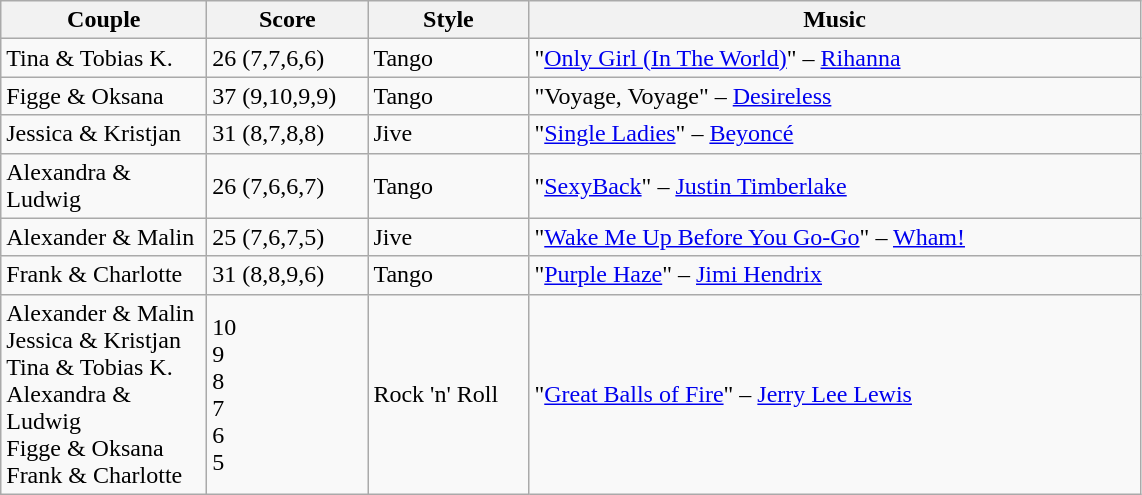<table class="wikitable">
<tr>
<th width="130">Couple</th>
<th width="100">Score</th>
<th width="100">Style</th>
<th width="400">Music</th>
</tr>
<tr>
<td>Tina & Tobias K.</td>
<td>26 (7,7,6,6)</td>
<td>Tango</td>
<td>"<a href='#'>Only Girl (In The World)</a>" – <a href='#'>Rihanna</a></td>
</tr>
<tr>
<td>Figge & Oksana</td>
<td>37 (9,10,9,9)</td>
<td>Tango</td>
<td>"Voyage, Voyage" – <a href='#'>Desireless</a></td>
</tr>
<tr>
<td>Jessica & Kristjan</td>
<td>31 (8,7,8,8)</td>
<td>Jive</td>
<td>"<a href='#'>Single Ladies</a>" – <a href='#'>Beyoncé</a></td>
</tr>
<tr>
<td>Alexandra & Ludwig</td>
<td>26 (7,6,6,7)</td>
<td>Tango</td>
<td>"<a href='#'>SexyBack</a>" – <a href='#'>Justin Timberlake</a></td>
</tr>
<tr>
<td>Alexander & Malin</td>
<td>25 (7,6,7,5)</td>
<td>Jive</td>
<td>"<a href='#'>Wake Me Up Before You Go-Go</a>" – <a href='#'>Wham!</a></td>
</tr>
<tr>
<td>Frank & Charlotte</td>
<td>31 (8,8,9,6)</td>
<td>Tango</td>
<td>"<a href='#'>Purple Haze</a>" – <a href='#'>Jimi Hendrix</a></td>
</tr>
<tr>
<td>Alexander & Malin<br>Jessica & Kristjan<br>Tina & Tobias K.<br>Alexandra & Ludwig<br>Figge & Oksana<br>Frank & Charlotte</td>
<td>10<br>9<br>8<br>7<br>6<br>5</td>
<td>Rock 'n' Roll</td>
<td>"<a href='#'>Great Balls of Fire</a>" – <a href='#'>Jerry Lee Lewis</a></td>
</tr>
</table>
